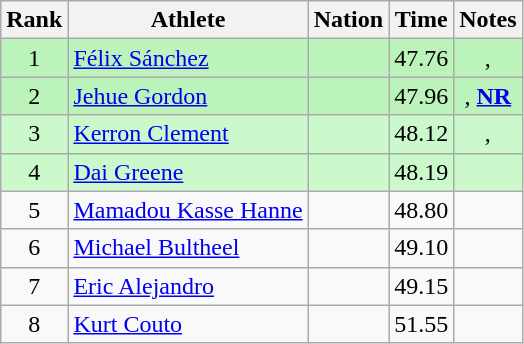<table class="wikitable sortable" style="text-align:center">
<tr>
<th>Rank</th>
<th>Athlete</th>
<th>Nation</th>
<th>Time</th>
<th>Notes</th>
</tr>
<tr bgcolor=#bbf3bb>
<td>1</td>
<td align=left><a href='#'>Félix Sánchez</a></td>
<td align=left></td>
<td>47.76</td>
<td>, </td>
</tr>
<tr bgcolor=#bbf3bb>
<td>2</td>
<td align=left><a href='#'>Jehue Gordon</a></td>
<td align=left></td>
<td>47.96</td>
<td>, <strong><a href='#'>NR</a></strong></td>
</tr>
<tr bgcolor=#ccf9cc>
<td>3</td>
<td align=left><a href='#'>Kerron Clement</a></td>
<td align=left></td>
<td>48.12</td>
<td>, </td>
</tr>
<tr bgcolor=#ccf9cc>
<td>4</td>
<td align=left><a href='#'>Dai Greene</a></td>
<td align=left></td>
<td>48.19</td>
<td></td>
</tr>
<tr>
<td>5</td>
<td align=left><a href='#'>Mamadou Kasse Hanne</a></td>
<td align=left></td>
<td>48.80</td>
<td></td>
</tr>
<tr>
<td>6</td>
<td align=left><a href='#'>Michael Bultheel</a></td>
<td align=left></td>
<td>49.10</td>
<td></td>
</tr>
<tr>
<td>7</td>
<td align=left><a href='#'>Eric Alejandro</a></td>
<td align=left></td>
<td>49.15</td>
<td></td>
</tr>
<tr>
<td>8</td>
<td align=left><a href='#'>Kurt Couto</a></td>
<td align=left></td>
<td>51.55</td>
<td></td>
</tr>
</table>
